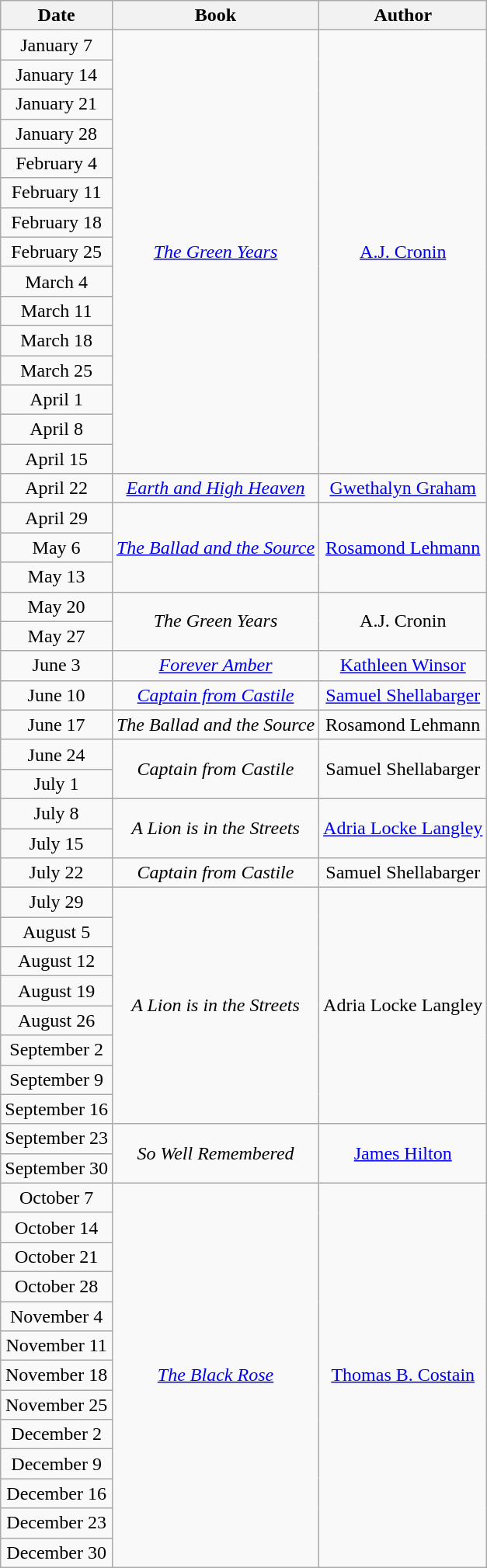<table class="wikitable sortable" style="text-align: center">
<tr>
<th>Date</th>
<th>Book</th>
<th>Author</th>
</tr>
<tr>
<td>January 7</td>
<td rowspan=15><em><a href='#'>The Green Years</a></em></td>
<td rowspan=15><a href='#'>A.J. Cronin</a></td>
</tr>
<tr>
<td>January 14</td>
</tr>
<tr>
<td>January 21</td>
</tr>
<tr>
<td>January 28</td>
</tr>
<tr>
<td>February 4</td>
</tr>
<tr>
<td>February 11</td>
</tr>
<tr>
<td>February 18</td>
</tr>
<tr>
<td>February 25</td>
</tr>
<tr>
<td>March 4</td>
</tr>
<tr>
<td>March 11</td>
</tr>
<tr>
<td>March 18</td>
</tr>
<tr>
<td>March 25</td>
</tr>
<tr>
<td>April 1</td>
</tr>
<tr>
<td>April 8</td>
</tr>
<tr>
<td>April 15</td>
</tr>
<tr>
<td>April 22</td>
<td><em><a href='#'>Earth and High Heaven</a></em></td>
<td><a href='#'>Gwethalyn Graham</a></td>
</tr>
<tr>
<td>April 29</td>
<td rowspan=3><em><a href='#'>The Ballad and the Source</a></em></td>
<td rowspan=3><a href='#'>Rosamond Lehmann</a></td>
</tr>
<tr>
<td>May 6</td>
</tr>
<tr>
<td>May 13</td>
</tr>
<tr>
<td>May 20</td>
<td rowspan=2><em>The Green Years</em></td>
<td rowspan=2>A.J. Cronin</td>
</tr>
<tr>
<td>May 27</td>
</tr>
<tr>
<td>June 3</td>
<td><em><a href='#'>Forever Amber</a></em></td>
<td><a href='#'>Kathleen Winsor</a></td>
</tr>
<tr>
<td>June 10</td>
<td><em><a href='#'>Captain from Castile</a></em></td>
<td><a href='#'>Samuel Shellabarger</a></td>
</tr>
<tr>
<td>June 17</td>
<td><em>The Ballad and the Source</em></td>
<td>Rosamond Lehmann</td>
</tr>
<tr>
<td>June 24</td>
<td rowspan=2><em>Captain from Castile</em></td>
<td rowspan=2>Samuel Shellabarger</td>
</tr>
<tr>
<td>July 1</td>
</tr>
<tr>
<td>July 8</td>
<td rowspan=2><em>A Lion is in the Streets</em></td>
<td rowspan=2><a href='#'>Adria Locke Langley</a></td>
</tr>
<tr>
<td>July 15</td>
</tr>
<tr>
<td>July 22</td>
<td><em>Captain from Castile</em></td>
<td>Samuel Shellabarger</td>
</tr>
<tr>
<td>July 29</td>
<td rowspan=8><em>A Lion is in the Streets</em></td>
<td rowspan=8>Adria Locke Langley</td>
</tr>
<tr>
<td>August 5</td>
</tr>
<tr>
<td>August 12</td>
</tr>
<tr>
<td>August 19</td>
</tr>
<tr>
<td>August 26</td>
</tr>
<tr>
<td>September 2</td>
</tr>
<tr>
<td>September 9</td>
</tr>
<tr>
<td>September 16</td>
</tr>
<tr>
<td>September 23</td>
<td rowspan=2><em>So Well Remembered</em></td>
<td rowspan=2><a href='#'>James Hilton</a></td>
</tr>
<tr>
<td>September 30</td>
</tr>
<tr>
<td>October 7</td>
<td rowspan=13><em><a href='#'>The Black Rose</a></em></td>
<td rowspan=13><a href='#'>Thomas B. Costain</a></td>
</tr>
<tr>
<td>October 14</td>
</tr>
<tr>
<td>October 21</td>
</tr>
<tr>
<td>October 28</td>
</tr>
<tr>
<td>November 4</td>
</tr>
<tr>
<td>November 11</td>
</tr>
<tr>
<td>November 18</td>
</tr>
<tr>
<td>November 25</td>
</tr>
<tr>
<td>December 2</td>
</tr>
<tr>
<td>December 9</td>
</tr>
<tr>
<td>December 16</td>
</tr>
<tr>
<td>December 23</td>
</tr>
<tr>
<td>December 30</td>
</tr>
</table>
